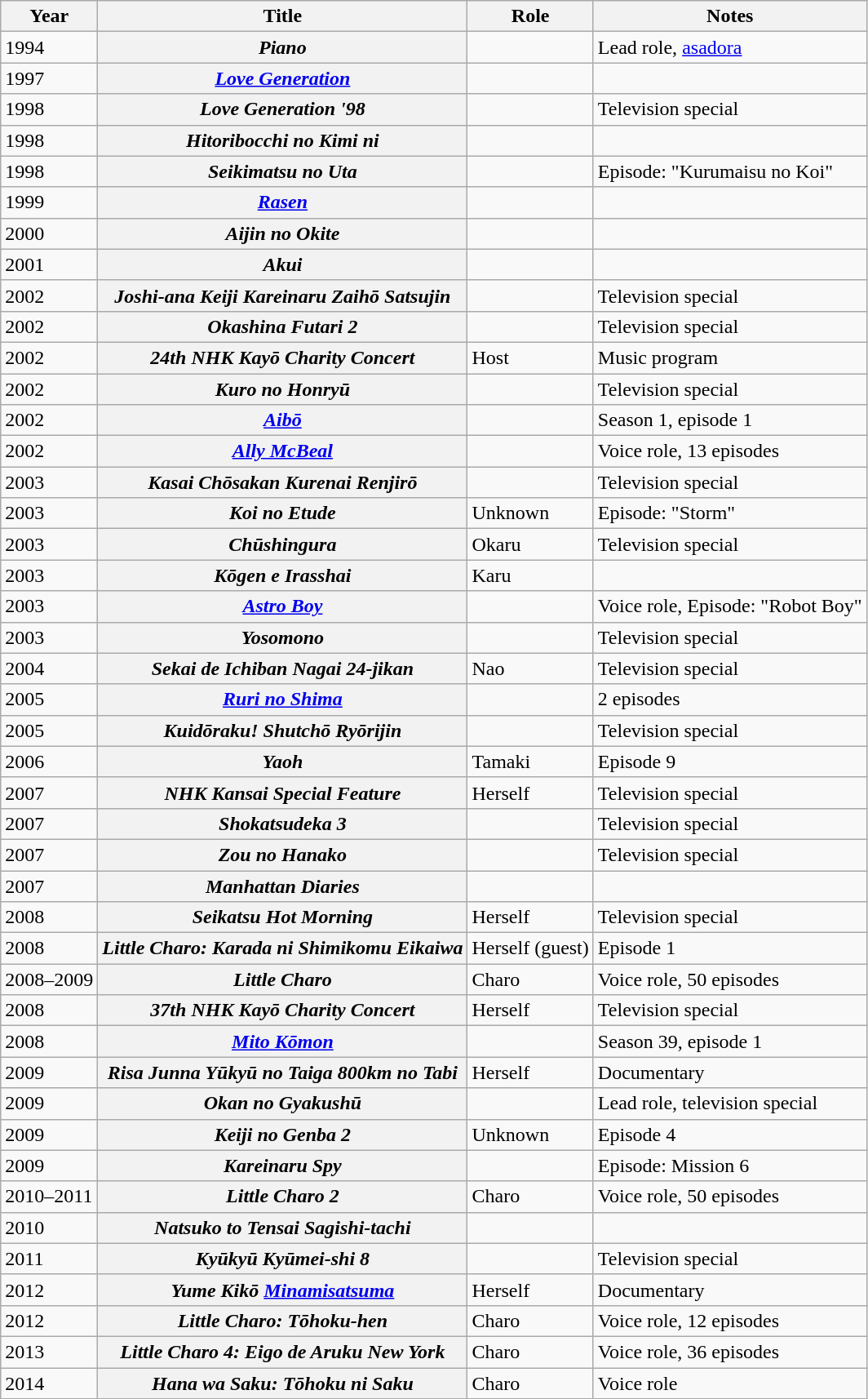<table class="wikitable plainrowheaders sortable">
<tr>
<th scope="col">Year</th>
<th scope="col">Title</th>
<th scope="col">Role</th>
<th scope="col" class="unsortable">Notes</th>
</tr>
<tr>
<td>1994</td>
<th scope="row"><em>Piano</em></th>
<td></td>
<td>Lead role, <a href='#'>asadora</a></td>
</tr>
<tr>
<td>1997</td>
<th scope="row"><em><a href='#'>Love Generation</a></em></th>
<td></td>
<td></td>
</tr>
<tr>
<td>1998</td>
<th scope="row"><em>Love Generation '98</em></th>
<td></td>
<td>Television special</td>
</tr>
<tr>
<td>1998</td>
<th scope="row"><em>Hitoribocchi no Kimi ni</em></th>
<td></td>
<td></td>
</tr>
<tr>
<td>1998</td>
<th scope="row"><em>Seikimatsu no Uta</em></th>
<td></td>
<td>Episode: "Kurumaisu no Koi"</td>
</tr>
<tr>
<td>1999</td>
<th scope="row"><em><a href='#'>Rasen</a></em></th>
<td></td>
<td></td>
</tr>
<tr>
<td>2000</td>
<th scope="row"><em>Aijin no Okite</em></th>
<td></td>
<td></td>
</tr>
<tr>
<td>2001</td>
<th scope="row"><em>Akui</em></th>
<td></td>
<td></td>
</tr>
<tr>
<td>2002</td>
<th scope="row"><em>Joshi-ana Keiji Kareinaru Zaihō Satsujin</em></th>
<td></td>
<td>Television special</td>
</tr>
<tr>
<td>2002</td>
<th scope="row"><em>Okashina Futari 2</em></th>
<td></td>
<td>Television special</td>
</tr>
<tr>
<td>2002</td>
<th scope="row"><em>24th NHK Kayō Charity Concert</em></th>
<td>Host</td>
<td>Music program</td>
</tr>
<tr>
<td>2002</td>
<th scope="row"><em>Kuro no Honryū</em></th>
<td></td>
<td>Television special</td>
</tr>
<tr>
<td>2002</td>
<th scope="row"><em><a href='#'>Aibō</a></em></th>
<td></td>
<td>Season 1, episode 1</td>
</tr>
<tr>
<td>2002</td>
<th scope="row"><em><a href='#'>Ally McBeal</a></em></th>
<td></td>
<td>Voice role, 13 episodes</td>
</tr>
<tr>
<td>2003</td>
<th scope="row"><em>Kasai Chōsakan Kurenai Renjirō</em></th>
<td></td>
<td>Television special</td>
</tr>
<tr>
<td>2003</td>
<th scope="row"><em>Koi no Etude</em></th>
<td>Unknown</td>
<td>Episode: "Storm"</td>
</tr>
<tr>
<td>2003</td>
<th scope="row"><em>Chūshingura</em></th>
<td>Okaru</td>
<td>Television special</td>
</tr>
<tr>
<td>2003</td>
<th scope="row"><em>Kōgen e Irasshai</em></th>
<td>Karu</td>
<td></td>
</tr>
<tr>
<td>2003</td>
<th scope="row"><em><a href='#'>Astro Boy</a></em></th>
<td></td>
<td>Voice role, Episode: "Robot Boy"</td>
</tr>
<tr>
<td>2003</td>
<th scope="row"><em>Yosomono</em></th>
<td></td>
<td>Television special</td>
</tr>
<tr>
<td>2004</td>
<th scope="row"><em>Sekai de Ichiban Nagai 24-jikan</em></th>
<td>Nao</td>
<td>Television special</td>
</tr>
<tr>
<td>2005</td>
<th scope="row"><em><a href='#'>Ruri no Shima</a></em></th>
<td></td>
<td>2 episodes</td>
</tr>
<tr>
<td>2005</td>
<th scope="row"><em>Kuidōraku! Shutchō Ryōrijin</em></th>
<td></td>
<td>Television special</td>
</tr>
<tr>
<td>2006</td>
<th scope="row"><em>Yaoh</em></th>
<td>Tamaki</td>
<td>Episode 9</td>
</tr>
<tr>
<td>2007</td>
<th scope="row"><em>NHK Kansai Special Feature</em></th>
<td>Herself</td>
<td>Television special</td>
</tr>
<tr>
<td>2007</td>
<th scope="row"><em>Shokatsudeka 3</em></th>
<td></td>
<td>Television special</td>
</tr>
<tr>
<td>2007</td>
<th scope="row"><em>Zou no Hanako</em></th>
<td></td>
<td>Television special</td>
</tr>
<tr>
<td>2007</td>
<th scope="row"><em>Manhattan Diaries</em></th>
<td></td>
<td></td>
</tr>
<tr>
<td>2008</td>
<th scope="row"><em>Seikatsu Hot Morning</em></th>
<td>Herself</td>
<td>Television special</td>
</tr>
<tr>
<td>2008</td>
<th scope="row"><em>Little Charo: Karada ni Shimikomu Eikaiwa</em></th>
<td>Herself (guest)</td>
<td>Episode 1</td>
</tr>
<tr>
<td>2008–2009</td>
<th scope="row"><em>Little Charo</em></th>
<td>Charo</td>
<td>Voice role, 50 episodes</td>
</tr>
<tr>
<td>2008</td>
<th scope="row"><em>37th NHK Kayō Charity Concert</em></th>
<td>Herself</td>
<td>Television special</td>
</tr>
<tr>
<td>2008</td>
<th scope="row"><em><a href='#'>Mito Kōmon</a></em></th>
<td></td>
<td>Season 39, episode 1</td>
</tr>
<tr>
<td>2009</td>
<th scope="row"><em>Risa Junna Yūkyū no Taiga 800km no Tabi</em></th>
<td>Herself</td>
<td>Documentary</td>
</tr>
<tr>
<td>2009</td>
<th scope="row"><em>Okan no Gyakushū</em></th>
<td></td>
<td>Lead role, television special</td>
</tr>
<tr>
<td>2009</td>
<th scope="row"><em>Keiji no Genba 2</em></th>
<td>Unknown</td>
<td>Episode 4</td>
</tr>
<tr>
<td>2009</td>
<th scope="row"><em>Kareinaru Spy</em></th>
<td></td>
<td>Episode: Mission 6</td>
</tr>
<tr>
<td>2010–2011</td>
<th scope="row"><em>Little Charo 2</em></th>
<td>Charo</td>
<td>Voice role, 50 episodes</td>
</tr>
<tr>
<td>2010</td>
<th scope="row"><em>Natsuko to Tensai Sagishi-tachi</em></th>
<td></td>
<td></td>
</tr>
<tr>
<td>2011</td>
<th scope="row"><em>Kyūkyū Kyūmei-shi 8</em></th>
<td></td>
<td>Television special</td>
</tr>
<tr>
<td>2012</td>
<th scope="row"><em>Yume Kikō <a href='#'>Minamisatsuma</a></em></th>
<td>Herself</td>
<td>Documentary</td>
</tr>
<tr>
<td>2012</td>
<th scope="row"><em>Little Charo: Tōhoku-hen</em></th>
<td>Charo</td>
<td>Voice role, 12 episodes</td>
</tr>
<tr>
<td>2013</td>
<th scope="row"><em>Little Charo 4: Eigo de Aruku New York</em></th>
<td>Charo</td>
<td>Voice role, 36 episodes</td>
</tr>
<tr>
<td>2014</td>
<th scope="row"><em>Hana wa Saku: Tōhoku ni Saku</em></th>
<td>Charo</td>
<td>Voice role</td>
</tr>
</table>
